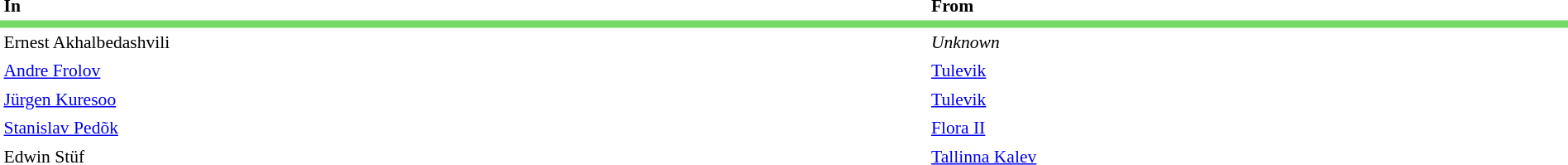<table cellspacing="0" cellpadding="3" style="width:100%;font-size:90%">
<tr>
<td style="width:60%"><strong>In</strong></td>
<td style="width:40%"><strong>From</strong></td>
<td></td>
</tr>
<tr style="background-color:#73DA67;">
<td></td>
<td></td>
<td></td>
<td></td>
<td></td>
</tr>
<tr>
<td> Ernest Akhalbedashvili</td>
<td><em>Unknown</em></td>
</tr>
<tr>
<td> <a href='#'>Andre Frolov</a></td>
<td><a href='#'>Tulevik</a></td>
</tr>
<tr>
<td> <a href='#'>Jürgen Kuresoo</a></td>
<td><a href='#'>Tulevik</a></td>
</tr>
<tr>
<td> <a href='#'>Stanislav Pedõk</a></td>
<td><a href='#'>Flora II</a></td>
</tr>
<tr>
<td> Edwin Stüf</td>
<td><a href='#'>Tallinna Kalev</a></td>
</tr>
</table>
